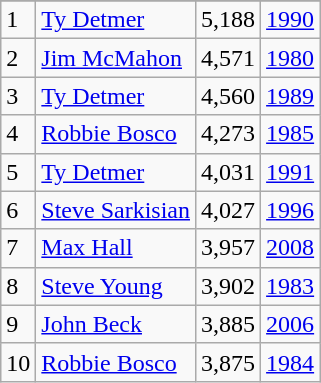<table class="wikitable">
<tr>
</tr>
<tr>
<td>1</td>
<td><a href='#'>Ty Detmer</a></td>
<td>5,188</td>
<td><a href='#'>1990</a></td>
</tr>
<tr>
<td>2</td>
<td><a href='#'>Jim McMahon</a></td>
<td>4,571</td>
<td><a href='#'>1980</a></td>
</tr>
<tr>
<td>3</td>
<td><a href='#'>Ty Detmer</a></td>
<td>4,560</td>
<td><a href='#'>1989</a></td>
</tr>
<tr>
<td>4</td>
<td><a href='#'>Robbie Bosco</a></td>
<td>4,273</td>
<td><a href='#'>1985</a></td>
</tr>
<tr>
<td>5</td>
<td><a href='#'>Ty Detmer</a></td>
<td>4,031</td>
<td><a href='#'>1991</a></td>
</tr>
<tr>
<td>6</td>
<td><a href='#'>Steve Sarkisian</a></td>
<td>4,027</td>
<td><a href='#'>1996</a></td>
</tr>
<tr>
<td>7</td>
<td><a href='#'>Max Hall</a></td>
<td>3,957</td>
<td><a href='#'>2008</a></td>
</tr>
<tr>
<td>8</td>
<td><a href='#'>Steve Young</a></td>
<td>3,902</td>
<td><a href='#'>1983</a></td>
</tr>
<tr>
<td>9</td>
<td><a href='#'>John Beck</a></td>
<td>3,885</td>
<td><a href='#'>2006</a></td>
</tr>
<tr>
<td>10</td>
<td><a href='#'>Robbie Bosco</a></td>
<td>3,875</td>
<td><a href='#'>1984</a></td>
</tr>
</table>
